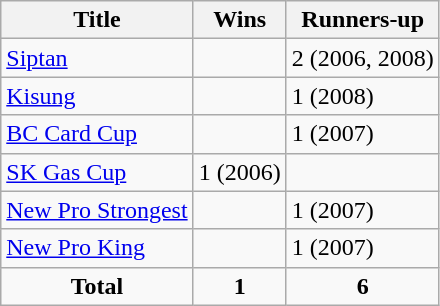<table class="wikitable">
<tr>
<th>Title</th>
<th>Wins</th>
<th>Runners-up</th>
</tr>
<tr>
<td><a href='#'>Siptan</a></td>
<td></td>
<td>2 (2006, 2008)</td>
</tr>
<tr>
<td><a href='#'>Kisung</a></td>
<td></td>
<td>1 (2008)</td>
</tr>
<tr>
<td><a href='#'>BC Card Cup</a></td>
<td></td>
<td>1 (2007)</td>
</tr>
<tr>
<td><a href='#'>SK Gas Cup</a></td>
<td>1 (2006)</td>
<td></td>
</tr>
<tr>
<td><a href='#'>New Pro Strongest</a></td>
<td></td>
<td>1 (2007)</td>
</tr>
<tr>
<td><a href='#'>New Pro King</a></td>
<td></td>
<td>1 (2007)</td>
</tr>
<tr align="center">
<td><strong>Total</strong></td>
<td><strong>1</strong></td>
<td><strong>6</strong></td>
</tr>
</table>
